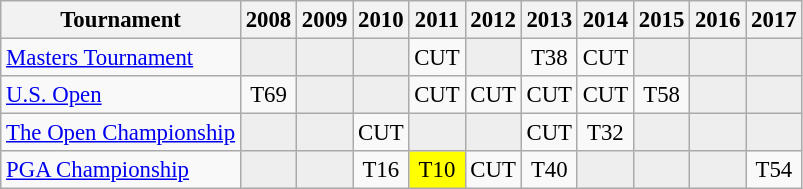<table class="wikitable" style="font-size:95%;text-align:center;">
<tr>
<th>Tournament</th>
<th>2008</th>
<th>2009</th>
<th>2010</th>
<th>2011</th>
<th>2012</th>
<th>2013</th>
<th>2014</th>
<th>2015</th>
<th>2016</th>
<th>2017</th>
</tr>
<tr>
<td align=left><a href='#'>Masters Tournament</a></td>
<td style="background:#eeeeee;"></td>
<td style="background:#eeeeee;"></td>
<td style="background:#eeeeee;"></td>
<td>CUT</td>
<td style="background:#eeeeee;"></td>
<td>T38</td>
<td>CUT</td>
<td style="background:#eeeeee;"></td>
<td style="background:#eeeeee;"></td>
<td style="background:#eeeeee;"></td>
</tr>
<tr>
<td align=left><a href='#'>U.S. Open</a></td>
<td>T69</td>
<td style="background:#eeeeee;"></td>
<td style="background:#eeeeee;"></td>
<td>CUT</td>
<td>CUT</td>
<td>CUT</td>
<td>CUT</td>
<td>T58</td>
<td style="background:#eeeeee;"></td>
<td style="background:#eeeeee;"></td>
</tr>
<tr>
<td align=left><a href='#'>The Open Championship</a></td>
<td style="background:#eeeeee;"></td>
<td style="background:#eeeeee;"></td>
<td>CUT</td>
<td style="background:#eeeeee;"></td>
<td style="background:#eeeeee;"></td>
<td>CUT</td>
<td>T32</td>
<td style="background:#eeeeee;"></td>
<td style="background:#eeeeee;"></td>
<td style="background:#eeeeee;"></td>
</tr>
<tr>
<td align=left><a href='#'>PGA Championship</a></td>
<td style="background:#eeeeee;"></td>
<td style="background:#eeeeee;"></td>
<td>T16</td>
<td style="background:yellow;">T10</td>
<td>CUT</td>
<td>T40</td>
<td style="background:#eeeeee;"></td>
<td style="background:#eeeeee;"></td>
<td style="background:#eeeeee;"></td>
<td>T54</td>
</tr>
</table>
